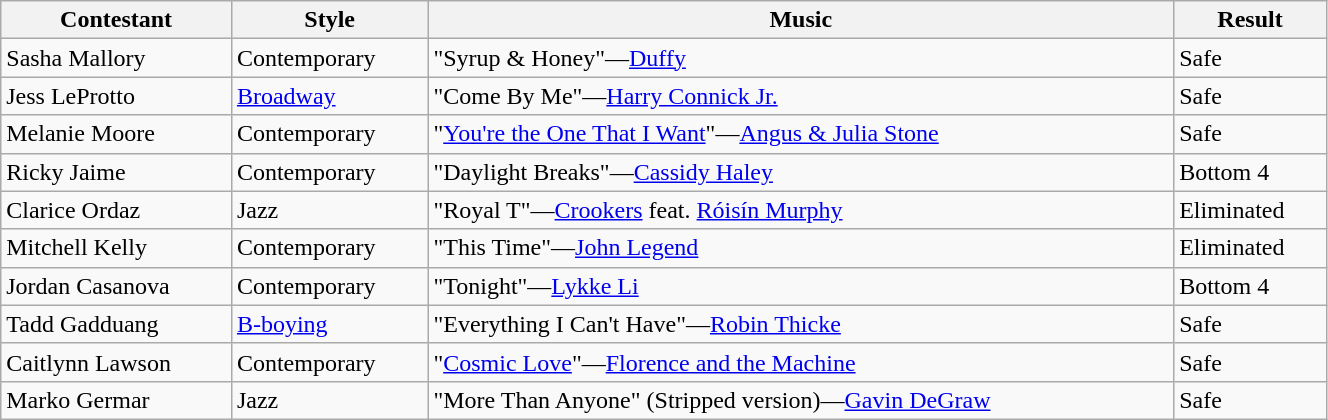<table class="wikitable" style="width:70%;">
<tr>
<th>Contestant</th>
<th>Style</th>
<th>Music</th>
<th>Result</th>
</tr>
<tr>
<td>Sasha Mallory</td>
<td>Contemporary</td>
<td>"Syrup & Honey"—<a href='#'>Duffy</a></td>
<td>Safe</td>
</tr>
<tr>
<td>Jess LeProtto</td>
<td><a href='#'>Broadway</a></td>
<td>"Come By Me"—<a href='#'>Harry Connick Jr.</a></td>
<td>Safe</td>
</tr>
<tr>
<td>Melanie Moore</td>
<td>Contemporary</td>
<td>"<a href='#'>You're the One That I Want</a>"—<a href='#'>Angus & Julia Stone</a></td>
<td>Safe</td>
</tr>
<tr>
<td>Ricky Jaime</td>
<td>Contemporary</td>
<td>"Daylight Breaks"—<a href='#'>Cassidy Haley</a></td>
<td>Bottom 4</td>
</tr>
<tr>
<td>Clarice Ordaz</td>
<td>Jazz</td>
<td>"Royal T"—<a href='#'>Crookers</a> feat. <a href='#'>Róisín Murphy</a></td>
<td>Eliminated</td>
</tr>
<tr>
<td>Mitchell Kelly</td>
<td>Contemporary</td>
<td>"This Time"—<a href='#'>John Legend</a></td>
<td>Eliminated</td>
</tr>
<tr>
<td>Jordan Casanova</td>
<td>Contemporary</td>
<td>"Tonight"—<a href='#'>Lykke Li</a></td>
<td>Bottom 4</td>
</tr>
<tr>
<td>Tadd Gadduang</td>
<td><a href='#'>B-boying</a></td>
<td>"Everything I Can't Have"—<a href='#'>Robin Thicke</a></td>
<td>Safe</td>
</tr>
<tr>
<td>Caitlynn Lawson</td>
<td>Contemporary</td>
<td>"<a href='#'>Cosmic Love</a>"—<a href='#'>Florence and the Machine</a></td>
<td>Safe</td>
</tr>
<tr>
<td>Marko Germar</td>
<td>Jazz</td>
<td>"More Than Anyone" (Stripped version)—<a href='#'>Gavin DeGraw</a></td>
<td>Safe</td>
</tr>
</table>
